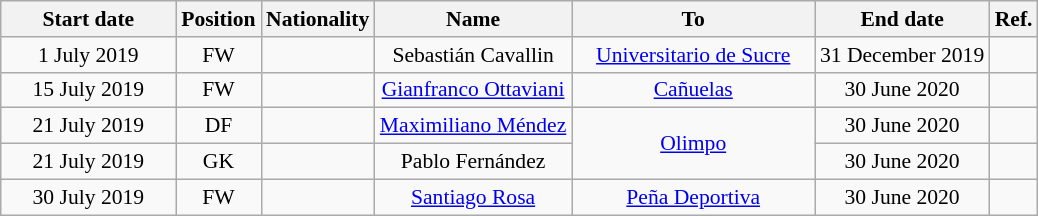<table class="wikitable" style="text-align:center; font-size:90%; ">
<tr>
<th style="background:#; color:#; width:110px;">Start date</th>
<th style="background:#; color:#; width:50px;">Position</th>
<th style="background:#; color:#; width:50px;">Nationality</th>
<th style="background:#; color:#; width:125px;">Name</th>
<th style="background:#; color:#; width:155px;">To</th>
<th style="background:#; color:#; width:110px;">End date</th>
<th style="background:#; color:#; width:25px;">Ref.</th>
</tr>
<tr>
<td>1 July 2019</td>
<td>FW</td>
<td></td>
<td>Sebastián Cavallin</td>
<td> <a href='#'>Universitario de Sucre</a></td>
<td>31 December 2019</td>
<td></td>
</tr>
<tr>
<td>15 July 2019</td>
<td>FW</td>
<td></td>
<td><a href='#'>Gianfranco Ottaviani</a></td>
<td> <a href='#'>Cañuelas</a></td>
<td>30 June 2020</td>
<td></td>
</tr>
<tr>
<td>21 July 2019</td>
<td>DF</td>
<td></td>
<td><a href='#'>Maximiliano Méndez</a></td>
<td rowspan="2"> <a href='#'>Olimpo</a></td>
<td>30 June 2020</td>
<td></td>
</tr>
<tr>
<td>21 July 2019</td>
<td>GK</td>
<td></td>
<td>Pablo Fernández</td>
<td>30 June 2020</td>
<td></td>
</tr>
<tr>
<td>30 July 2019</td>
<td>FW</td>
<td></td>
<td><a href='#'>Santiago Rosa</a></td>
<td> <a href='#'>Peña Deportiva</a></td>
<td>30 June 2020</td>
<td></td>
</tr>
</table>
